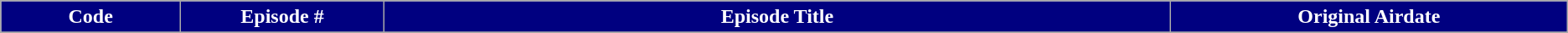<table class="wikitable plainrowheaders">
<tr>
<th style="background:navy; color:white" width=2%>Code</th>
<th style="background:navy; color:white" width=2%>Episode #</th>
<th style="background:navy; color:white" width=10%>Episode Title</th>
<th style="background:navy; color:white" width=5%>Original Airdate</th>
</tr>
<tr>
</tr>
</table>
